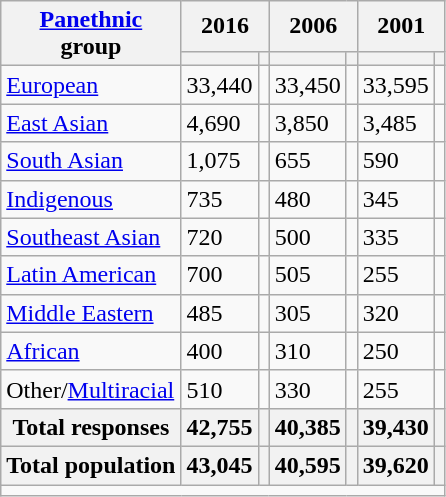<table class="wikitable sortable">
<tr>
<th rowspan="2"><a href='#'>Panethnic</a><br>group</th>
<th colspan="2">2016</th>
<th colspan="2">2006</th>
<th colspan="2">2001</th>
</tr>
<tr>
<th><a href='#'></a></th>
<th></th>
<th></th>
<th></th>
<th></th>
<th></th>
</tr>
<tr>
<td><a href='#'>European</a></td>
<td>33,440</td>
<td></td>
<td>33,450</td>
<td></td>
<td>33,595</td>
<td></td>
</tr>
<tr>
<td><a href='#'>East Asian</a></td>
<td>4,690</td>
<td></td>
<td>3,850</td>
<td></td>
<td>3,485</td>
<td></td>
</tr>
<tr>
<td><a href='#'>South Asian</a></td>
<td>1,075</td>
<td></td>
<td>655</td>
<td></td>
<td>590</td>
<td></td>
</tr>
<tr>
<td><a href='#'>Indigenous</a></td>
<td>735</td>
<td></td>
<td>480</td>
<td></td>
<td>345</td>
<td></td>
</tr>
<tr>
<td><a href='#'>Southeast Asian</a></td>
<td>720</td>
<td></td>
<td>500</td>
<td></td>
<td>335</td>
<td></td>
</tr>
<tr>
<td><a href='#'>Latin American</a></td>
<td>700</td>
<td></td>
<td>505</td>
<td></td>
<td>255</td>
<td></td>
</tr>
<tr>
<td><a href='#'>Middle Eastern</a></td>
<td>485</td>
<td></td>
<td>305</td>
<td></td>
<td>320</td>
<td></td>
</tr>
<tr>
<td><a href='#'>African</a></td>
<td>400</td>
<td></td>
<td>310</td>
<td></td>
<td>250</td>
<td></td>
</tr>
<tr>
<td>Other/<a href='#'>Multiracial</a></td>
<td>510</td>
<td></td>
<td>330</td>
<td></td>
<td>255</td>
<td></td>
</tr>
<tr>
<th>Total responses</th>
<th>42,755</th>
<th></th>
<th>40,385</th>
<th></th>
<th>39,430</th>
<th></th>
</tr>
<tr>
<th>Total population</th>
<th>43,045</th>
<th></th>
<th>40,595</th>
<th></th>
<th>39,620</th>
<th></th>
</tr>
<tr class="sortbottom">
<td colspan="10"></td>
</tr>
</table>
